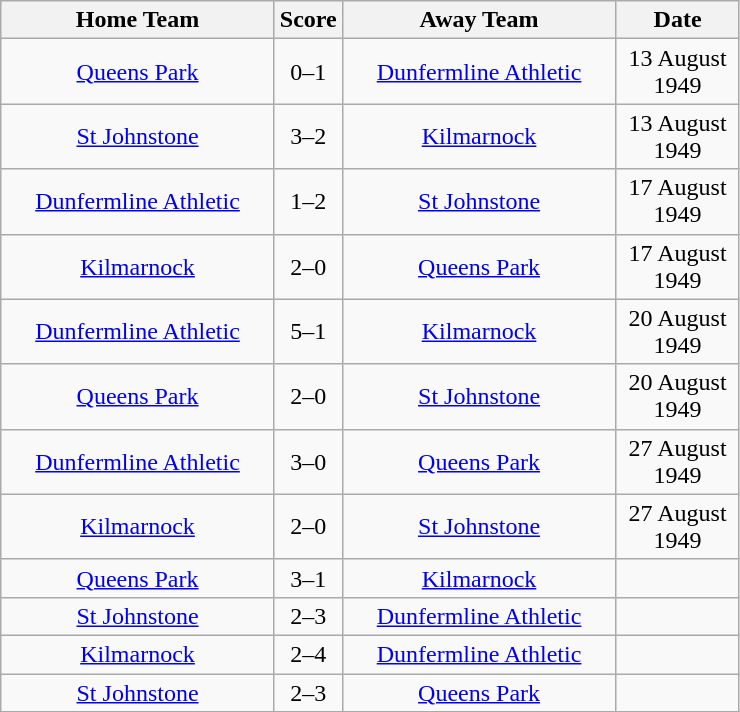<table class="wikitable" style="text-align:center;">
<tr>
<th width=175>Home Team</th>
<th width=20>Score</th>
<th width=175>Away Team</th>
<th width= 75>Date</th>
</tr>
<tr>
<td><a href='#'>Queens Park</a></td>
<td>0–1</td>
<td><a href='#'>Dunfermline Athletic</a></td>
<td>13 August 1949</td>
</tr>
<tr>
<td><a href='#'>St Johnstone</a></td>
<td>3–2</td>
<td><a href='#'>Kilmarnock</a></td>
<td>13 August 1949</td>
</tr>
<tr>
<td><a href='#'>Dunfermline Athletic</a></td>
<td>1–2</td>
<td><a href='#'>St Johnstone</a></td>
<td>17 August 1949</td>
</tr>
<tr>
<td><a href='#'>Kilmarnock</a></td>
<td>2–0</td>
<td><a href='#'>Queens Park</a></td>
<td>17 August 1949</td>
</tr>
<tr>
<td><a href='#'>Dunfermline Athletic</a></td>
<td>5–1</td>
<td><a href='#'>Kilmarnock</a></td>
<td>20 August 1949</td>
</tr>
<tr>
<td><a href='#'>Queens Park</a></td>
<td>2–0</td>
<td><a href='#'>St Johnstone</a></td>
<td>20 August 1949</td>
</tr>
<tr>
<td><a href='#'>Dunfermline Athletic</a></td>
<td>3–0</td>
<td><a href='#'>Queens Park</a></td>
<td>27 August 1949</td>
</tr>
<tr>
<td><a href='#'>Kilmarnock</a></td>
<td>2–0</td>
<td><a href='#'>St Johnstone</a></td>
<td>27 August 1949</td>
</tr>
<tr>
<td><a href='#'>Queens Park</a></td>
<td>3–1</td>
<td><a href='#'>Kilmarnock</a></td>
<td></td>
</tr>
<tr>
<td><a href='#'>St Johnstone</a></td>
<td>2–3</td>
<td><a href='#'>Dunfermline Athletic</a></td>
<td></td>
</tr>
<tr>
<td><a href='#'>Kilmarnock</a></td>
<td>2–4</td>
<td><a href='#'>Dunfermline Athletic</a></td>
<td></td>
</tr>
<tr>
<td><a href='#'>St Johnstone</a></td>
<td>2–3</td>
<td><a href='#'>Queens Park</a></td>
<td></td>
</tr>
<tr>
</tr>
</table>
